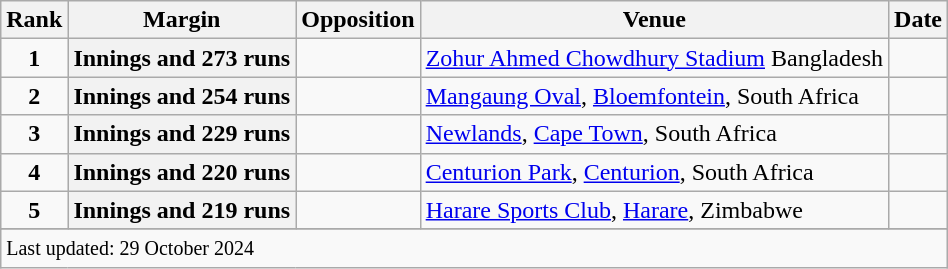<table class="wikitable plainrowheaders sortable">
<tr>
<th scope=col>Rank</th>
<th scope=col>Margin</th>
<th scope=col>Opposition</th>
<th scope=col>Venue</th>
<th scope=col>Date</th>
</tr>
<tr>
<td align=center><strong>1</strong></td>
<th scope=row style=text-align:center;>Innings and 273 runs</th>
<td></td>
<td><a href='#'>Zohur Ahmed Chowdhury Stadium</a> Bangladesh</td>
<td></td>
</tr>
<tr>
<td align=center><strong>2</strong></td>
<th scope=row style=text-align:center;>Innings and 254 runs</th>
<td></td>
<td><a href='#'>Mangaung Oval</a>, <a href='#'>Bloemfontein</a>, South Africa</td>
<td></td>
</tr>
<tr>
<td align=center><strong>3</strong></td>
<th scope=row style=text-align:center;>Innings and 229 runs</th>
<td></td>
<td><a href='#'>Newlands</a>, <a href='#'>Cape Town</a>, South Africa</td>
<td></td>
</tr>
<tr>
<td align=center><strong>4</strong></td>
<th scope=row style=text-align:center>Innings and 220 runs</th>
<td></td>
<td><a href='#'>Centurion Park</a>, <a href='#'>Centurion</a>, South Africa</td>
<td></td>
</tr>
<tr>
<td align=center><strong>5</strong></td>
<th scope=row style=text-align:center>Innings and 219 runs</th>
<td></td>
<td><a href='#'>Harare Sports Club</a>, <a href='#'>Harare</a>, Zimbabwe</td>
<td></td>
</tr>
<tr>
</tr>
<tr class=sortbottom>
<td colspan=5><small>Last updated: 29 October 2024</small></td>
</tr>
</table>
